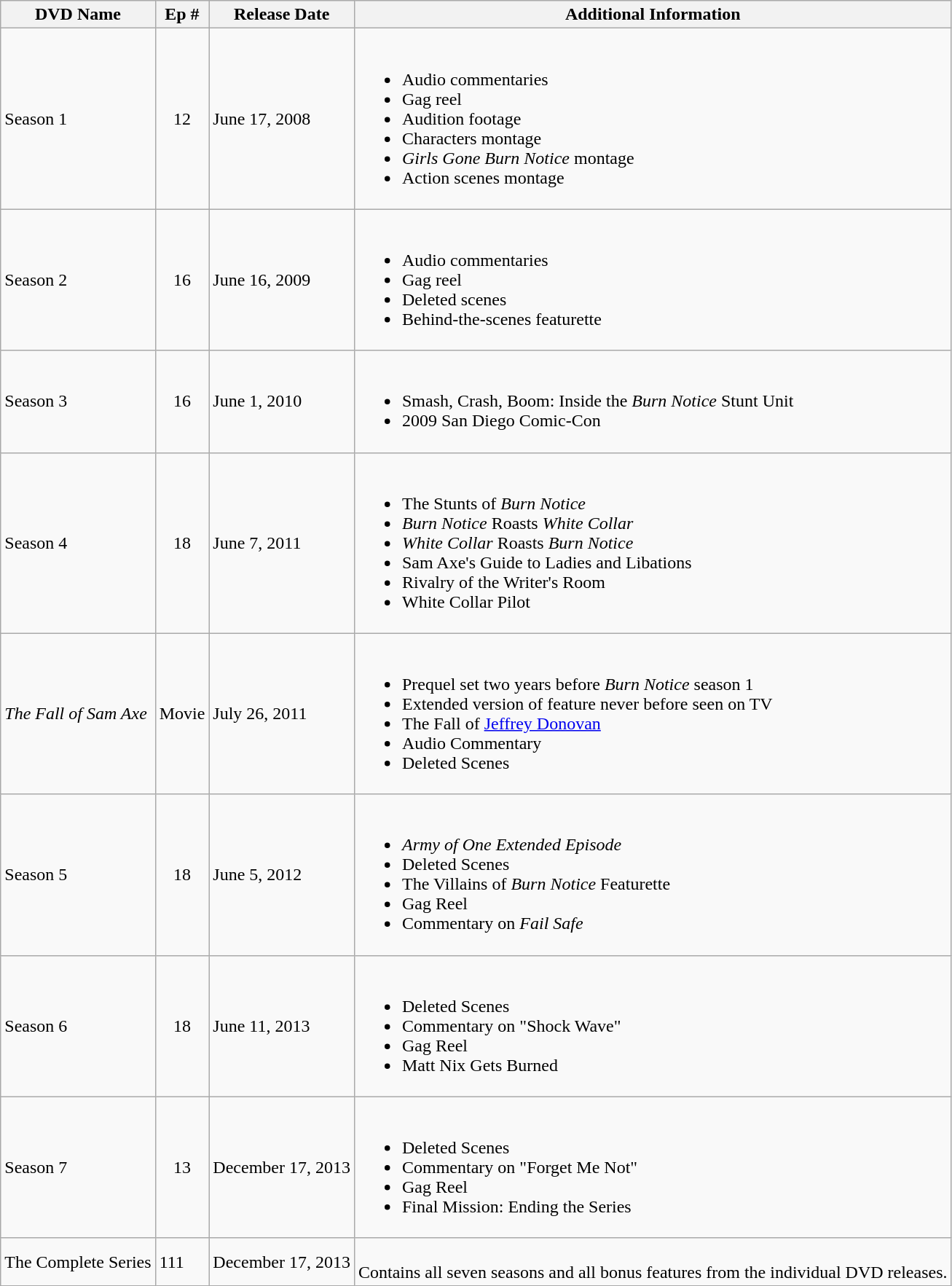<table class="wikitable">
<tr>
<th>DVD Name</th>
<th>Ep #</th>
<th>Release Date</th>
<th>Additional Information</th>
</tr>
<tr>
<td>Season 1</td>
<td style="text-align:center;">12</td>
<td>June 17, 2008</td>
<td><br><ul><li>Audio commentaries</li><li>Gag reel</li><li>Audition footage</li><li>Characters montage</li><li><em>Girls Gone Burn Notice</em> montage</li><li>Action scenes montage</li></ul></td>
</tr>
<tr>
<td>Season 2</td>
<td style="text-align:center;">16</td>
<td>June 16, 2009</td>
<td><br><ul><li>Audio commentaries</li><li>Gag reel</li><li>Deleted scenes</li><li>Behind-the-scenes featurette</li></ul></td>
</tr>
<tr>
<td>Season 3</td>
<td style="text-align:center;">16</td>
<td>June 1, 2010</td>
<td><br><ul><li>Smash, Crash, Boom: Inside the <em>Burn Notice</em> Stunt Unit</li><li>2009 San Diego Comic-Con</li></ul></td>
</tr>
<tr>
<td>Season 4</td>
<td style="text-align:center;">18</td>
<td>June 7, 2011</td>
<td><br><ul><li>The Stunts of <em>Burn Notice</em></li><li><em>Burn Notice</em> Roasts <em>White Collar</em></li><li><em>White Collar</em> Roasts <em>Burn Notice</em></li><li>Sam Axe's Guide to Ladies and Libations</li><li>Rivalry of the Writer's Room</li><li>White Collar Pilot</li></ul></td>
</tr>
<tr>
<td><em>The Fall of Sam Axe</em></td>
<td style="text-align:center;">Movie</td>
<td>July 26, 2011</td>
<td><br><ul><li>Prequel set two years before <em>Burn Notice</em> season 1</li><li>Extended version of feature never before seen on TV</li><li>The Fall of <a href='#'>Jeffrey Donovan</a></li><li>Audio Commentary</li><li>Deleted Scenes</li></ul></td>
</tr>
<tr>
<td>Season 5</td>
<td style="text-align:center;">18</td>
<td>June 5, 2012</td>
<td><br><ul><li><em>Army of One Extended Episode</em></li><li>Deleted Scenes</li><li>The Villains of <em>Burn Notice</em> Featurette</li><li>Gag Reel</li><li>Commentary on <em>Fail Safe</em></li></ul></td>
</tr>
<tr>
<td>Season 6</td>
<td style="text-align:center;">18</td>
<td>June 11, 2013</td>
<td><br><ul><li>Deleted Scenes</li><li>Commentary on "Shock Wave"</li><li>Gag Reel</li><li>Matt Nix Gets Burned</li></ul></td>
</tr>
<tr>
<td>Season 7</td>
<td style="text-align:center;">13</td>
<td>December 17, 2013</td>
<td><br><ul><li>Deleted Scenes</li><li>Commentary on "Forget Me Not"</li><li>Gag Reel</li><li>Final Mission: Ending the Series</li></ul></td>
</tr>
<tr>
<td>The Complete Series</td>
<td style+"text-align:center;">111</td>
<td>December 17, 2013</td>
<td><br>Contains all seven seasons and all bonus features from the individual DVD releases.</td>
</tr>
</table>
